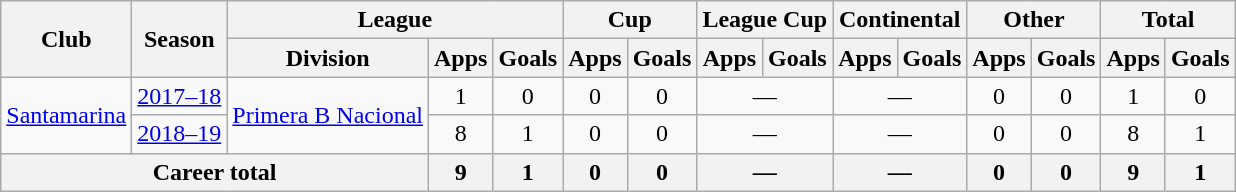<table class="wikitable" style="text-align:center">
<tr>
<th rowspan="2">Club</th>
<th rowspan="2">Season</th>
<th colspan="3">League</th>
<th colspan="2">Cup</th>
<th colspan="2">League Cup</th>
<th colspan="2">Continental</th>
<th colspan="2">Other</th>
<th colspan="2">Total</th>
</tr>
<tr>
<th>Division</th>
<th>Apps</th>
<th>Goals</th>
<th>Apps</th>
<th>Goals</th>
<th>Apps</th>
<th>Goals</th>
<th>Apps</th>
<th>Goals</th>
<th>Apps</th>
<th>Goals</th>
<th>Apps</th>
<th>Goals</th>
</tr>
<tr>
<td rowspan="2"><a href='#'>Santamarina</a></td>
<td><a href='#'>2017–18</a></td>
<td rowspan="2"><a href='#'>Primera B Nacional</a></td>
<td>1</td>
<td>0</td>
<td>0</td>
<td>0</td>
<td colspan="2">—</td>
<td colspan="2">—</td>
<td>0</td>
<td>0</td>
<td>1</td>
<td>0</td>
</tr>
<tr>
<td><a href='#'>2018–19</a></td>
<td>8</td>
<td>1</td>
<td>0</td>
<td>0</td>
<td colspan="2">—</td>
<td colspan="2">—</td>
<td>0</td>
<td>0</td>
<td>8</td>
<td>1</td>
</tr>
<tr>
<th colspan="3">Career total</th>
<th>9</th>
<th>1</th>
<th>0</th>
<th>0</th>
<th colspan="2">—</th>
<th colspan="2">—</th>
<th>0</th>
<th>0</th>
<th>9</th>
<th>1</th>
</tr>
</table>
